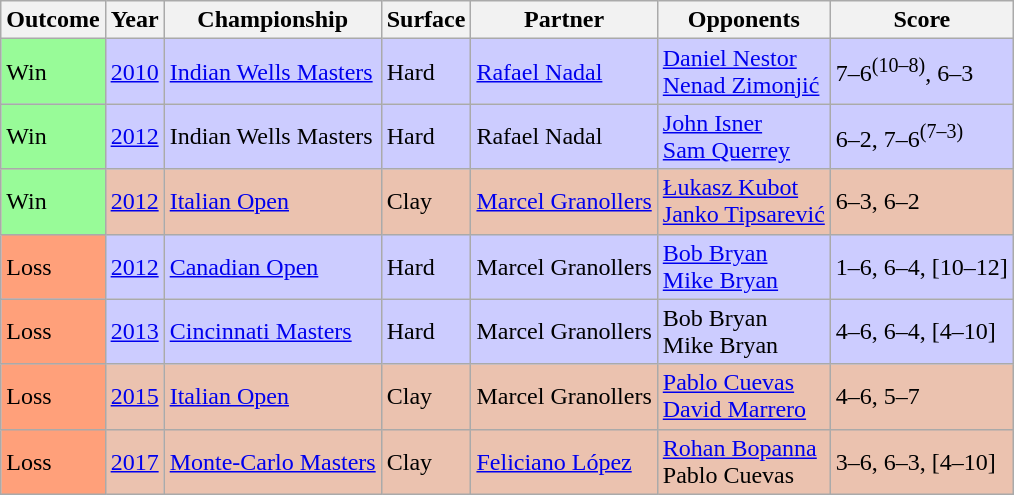<table class="sortable wikitable">
<tr>
<th>Outcome</th>
<th>Year</th>
<th>Championship</th>
<th>Surface</th>
<th>Partner</th>
<th>Opponents</th>
<th class="unsortable">Score</th>
</tr>
<tr bgcolor=CCCCFF>
<td bgcolor=98fb98>Win</td>
<td><a href='#'>2010</a></td>
<td><a href='#'>Indian Wells Masters</a></td>
<td>Hard</td>
<td> <a href='#'>Rafael Nadal</a></td>
<td> <a href='#'>Daniel Nestor</a><br> <a href='#'>Nenad Zimonjić</a></td>
<td>7–6<sup>(10–8)</sup>, 6–3</td>
</tr>
<tr bgcolor=CCCCFF>
<td bgcolor=98fb98>Win</td>
<td><a href='#'>2012</a></td>
<td>Indian Wells Masters</td>
<td>Hard</td>
<td> Rafael Nadal</td>
<td> <a href='#'>John Isner</a><br> <a href='#'>Sam Querrey</a></td>
<td>6–2, 7–6<sup>(7–3)</sup></td>
</tr>
<tr bgcolor=ebc2af>
<td bgcolor=98fb98>Win</td>
<td><a href='#'>2012</a></td>
<td><a href='#'>Italian Open</a></td>
<td>Clay</td>
<td> <a href='#'>Marcel Granollers</a></td>
<td> <a href='#'>Łukasz Kubot</a><br> <a href='#'>Janko Tipsarević</a></td>
<td>6–3, 6–2</td>
</tr>
<tr bgcolor=CCCCFF>
<td bgcolor=FFA07A>Loss</td>
<td><a href='#'>2012</a></td>
<td><a href='#'>Canadian Open</a></td>
<td>Hard</td>
<td> Marcel Granollers</td>
<td> <a href='#'>Bob Bryan</a><br> <a href='#'>Mike Bryan</a></td>
<td>1–6, 6–4, [10–12]</td>
</tr>
<tr bgcolor=CCCCFF>
<td bgcolor=FFA07A>Loss</td>
<td><a href='#'>2013</a></td>
<td><a href='#'>Cincinnati Masters</a></td>
<td>Hard</td>
<td> Marcel Granollers</td>
<td> Bob Bryan<br> Mike Bryan</td>
<td>4–6, 6–4, [4–10]</td>
</tr>
<tr bgcolor=ebc2af>
<td bgcolor=FFA07A>Loss</td>
<td><a href='#'>2015</a></td>
<td><a href='#'>Italian Open</a></td>
<td>Clay</td>
<td> Marcel Granollers</td>
<td> <a href='#'>Pablo Cuevas</a> <br> <a href='#'>David Marrero</a></td>
<td>4–6, 5–7</td>
</tr>
<tr bgcolor=ebc2af>
<td bgcolor=FFA07A>Loss</td>
<td><a href='#'>2017</a></td>
<td><a href='#'>Monte-Carlo Masters</a></td>
<td>Clay</td>
<td> <a href='#'>Feliciano López</a></td>
<td> <a href='#'>Rohan Bopanna</a><br> Pablo Cuevas</td>
<td>3–6, 6–3, [4–10]</td>
</tr>
</table>
